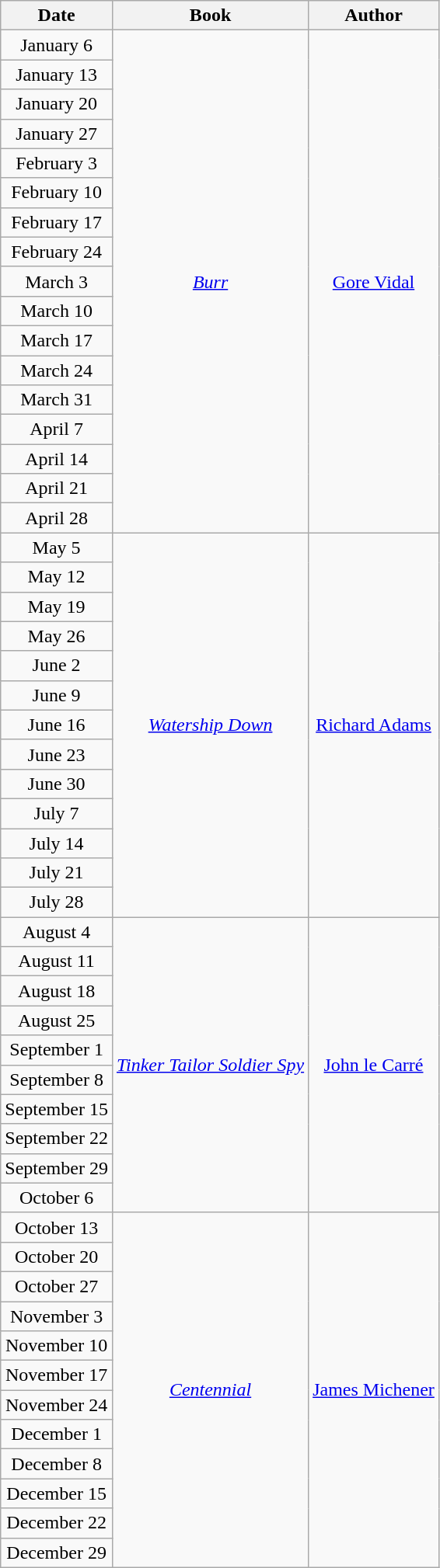<table class="wikitable sortable" style="text-align: center">
<tr>
<th>Date</th>
<th>Book</th>
<th>Author</th>
</tr>
<tr>
<td>January 6</td>
<td rowspan=17><em><a href='#'>Burr</a></em></td>
<td rowspan=17><a href='#'>Gore Vidal</a></td>
</tr>
<tr>
<td>January 13</td>
</tr>
<tr>
<td>January 20</td>
</tr>
<tr>
<td>January 27</td>
</tr>
<tr>
<td>February 3</td>
</tr>
<tr>
<td>February 10</td>
</tr>
<tr>
<td>February 17</td>
</tr>
<tr>
<td>February 24</td>
</tr>
<tr>
<td>March 3</td>
</tr>
<tr>
<td>March 10</td>
</tr>
<tr>
<td>March 17</td>
</tr>
<tr>
<td>March 24</td>
</tr>
<tr>
<td>March 31</td>
</tr>
<tr>
<td>April 7</td>
</tr>
<tr>
<td>April 14</td>
</tr>
<tr>
<td>April 21</td>
</tr>
<tr>
<td>April 28</td>
</tr>
<tr>
<td>May 5</td>
<td rowspan=13><em><a href='#'>Watership Down</a></em></td>
<td rowspan=13><a href='#'>Richard Adams</a></td>
</tr>
<tr>
<td>May 12</td>
</tr>
<tr>
<td>May 19</td>
</tr>
<tr>
<td>May 26</td>
</tr>
<tr>
<td>June 2</td>
</tr>
<tr>
<td>June 9</td>
</tr>
<tr>
<td>June 16</td>
</tr>
<tr>
<td>June 23</td>
</tr>
<tr>
<td>June 30</td>
</tr>
<tr>
<td>July 7</td>
</tr>
<tr>
<td>July 14</td>
</tr>
<tr>
<td>July 21</td>
</tr>
<tr>
<td>July 28</td>
</tr>
<tr>
<td>August 4</td>
<td rowspan=10><em><a href='#'>Tinker Tailor Soldier Spy</a></em></td>
<td rowspan=10><a href='#'>John le Carré</a></td>
</tr>
<tr>
<td>August 11</td>
</tr>
<tr>
<td>August 18</td>
</tr>
<tr>
<td>August 25</td>
</tr>
<tr>
<td>September 1</td>
</tr>
<tr>
<td>September 8</td>
</tr>
<tr>
<td>September 15</td>
</tr>
<tr>
<td>September 22</td>
</tr>
<tr>
<td>September 29</td>
</tr>
<tr>
<td>October 6</td>
</tr>
<tr>
<td>October 13</td>
<td rowspan=12><em><a href='#'>Centennial</a></em></td>
<td rowspan=12><a href='#'>James Michener</a></td>
</tr>
<tr>
<td>October 20</td>
</tr>
<tr>
<td>October 27</td>
</tr>
<tr>
<td>November 3</td>
</tr>
<tr>
<td>November 10</td>
</tr>
<tr>
<td>November 17</td>
</tr>
<tr>
<td>November 24</td>
</tr>
<tr>
<td>December 1</td>
</tr>
<tr>
<td>December 8</td>
</tr>
<tr>
<td>December 15</td>
</tr>
<tr>
<td>December 22</td>
</tr>
<tr>
<td>December 29</td>
</tr>
</table>
